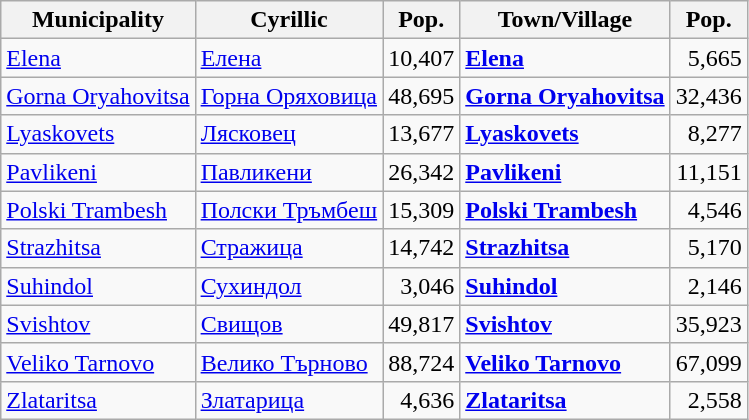<table class="wikitable sortable">
<tr>
<th>Municipality</th>
<th>Cyrillic</th>
<th>Pop.</th>
<th>Town/Village</th>
<th>Pop.</th>
</tr>
<tr>
<td><a href='#'>Elena</a></td>
<td><a href='#'>Елена</a></td>
<td align="right">10,407</td>
<td><strong><a href='#'>Elena</a></strong></td>
<td align="right">5,665</td>
</tr>
<tr>
<td><a href='#'>Gorna Oryahovitsa</a></td>
<td><a href='#'>Горна Оряховица</a></td>
<td align="right">48,695</td>
<td><strong><a href='#'>Gorna Oryahovitsa</a></strong></td>
<td align="right">32,436</td>
</tr>
<tr>
<td><a href='#'>Lyaskovets</a></td>
<td><a href='#'>Лясковец</a></td>
<td align="right">13,677</td>
<td><strong><a href='#'>Lyaskovets</a></strong></td>
<td align="right">8,277</td>
</tr>
<tr>
<td><a href='#'>Pavlikeni</a></td>
<td><a href='#'>Павликени</a></td>
<td align="right">26,342</td>
<td><strong><a href='#'>Pavlikeni</a></strong></td>
<td align="right">11,151</td>
</tr>
<tr>
<td><a href='#'>Polski Trambesh</a></td>
<td><a href='#'>Полски Тръмбеш</a></td>
<td align="right">15,309</td>
<td><strong><a href='#'>Polski Trambesh</a></strong></td>
<td align="right">4,546</td>
</tr>
<tr>
<td><a href='#'>Strazhitsa</a></td>
<td><a href='#'>Стражица</a></td>
<td align="right">14,742</td>
<td><strong><a href='#'>Strazhitsa</a></strong></td>
<td align="right">5,170</td>
</tr>
<tr>
<td><a href='#'>Suhindol</a></td>
<td><a href='#'>Сухиндол</a></td>
<td align="right">3,046</td>
<td><strong><a href='#'>Suhindol</a></strong></td>
<td align="right">2,146</td>
</tr>
<tr>
<td><a href='#'>Svishtov</a></td>
<td><a href='#'>Свищов</a></td>
<td align="right">49,817</td>
<td><strong><a href='#'>Svishtov</a></strong></td>
<td align="right">35,923</td>
</tr>
<tr>
<td><a href='#'>Veliko Tarnovo</a></td>
<td><a href='#'>Велико Търново</a></td>
<td align="right">88,724</td>
<td><strong><a href='#'>Veliko Tarnovo</a></strong></td>
<td align="right">67,099</td>
</tr>
<tr>
<td><a href='#'>Zlataritsa</a></td>
<td><a href='#'>Златарица</a></td>
<td align="right">4,636</td>
<td><strong><a href='#'>Zlataritsa</a></strong></td>
<td align="right">2,558</td>
</tr>
</table>
